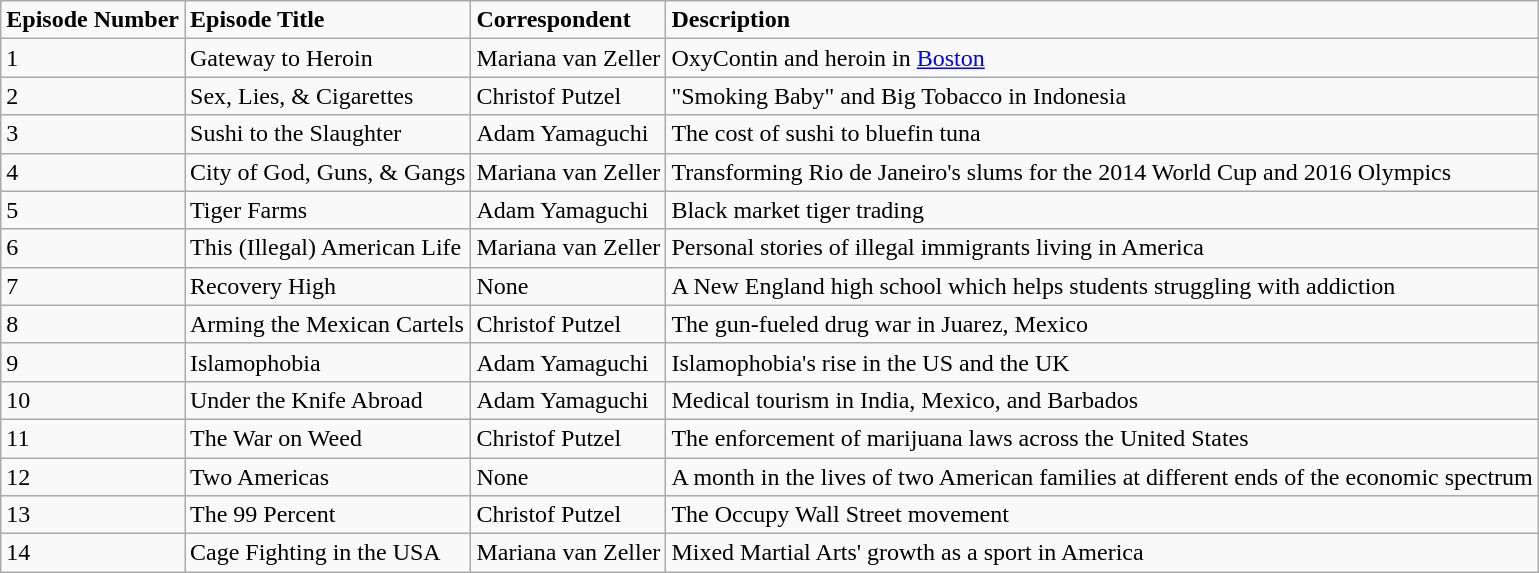<table class="wikitable">
<tr>
<td><strong>Episode Number</strong></td>
<td><strong>Episode Title</strong></td>
<td><strong>Correspondent</strong></td>
<td><strong>Description</strong></td>
</tr>
<tr>
<td>1</td>
<td>Gateway to Heroin</td>
<td>Mariana van Zeller</td>
<td>OxyContin and heroin in <a href='#'>Boston</a></td>
</tr>
<tr>
<td>2</td>
<td>Sex, Lies, & Cigarettes</td>
<td>Christof Putzel</td>
<td>"Smoking Baby" and Big Tobacco in Indonesia</td>
</tr>
<tr>
<td>3</td>
<td>Sushi to the Slaughter</td>
<td>Adam Yamaguchi</td>
<td>The cost of sushi to bluefin tuna</td>
</tr>
<tr>
<td>4</td>
<td>City of God, Guns, & Gangs</td>
<td>Mariana van Zeller</td>
<td>Transforming Rio de Janeiro's slums for the 2014 World Cup and 2016 Olympics</td>
</tr>
<tr>
<td>5</td>
<td>Tiger Farms</td>
<td>Adam Yamaguchi</td>
<td>Black market tiger trading</td>
</tr>
<tr>
<td>6</td>
<td>This (Illegal) American Life</td>
<td>Mariana van Zeller</td>
<td>Personal stories of illegal immigrants living in America</td>
</tr>
<tr>
<td>7</td>
<td>Recovery High</td>
<td>None</td>
<td>A New England high school which helps students struggling with addiction</td>
</tr>
<tr>
<td>8</td>
<td>Arming the Mexican Cartels</td>
<td>Christof Putzel</td>
<td>The gun-fueled drug war in Juarez, Mexico</td>
</tr>
<tr>
<td>9</td>
<td>Islamophobia</td>
<td>Adam Yamaguchi</td>
<td>Islamophobia's rise in the US and the UK</td>
</tr>
<tr>
<td>10</td>
<td>Under the Knife Abroad</td>
<td>Adam Yamaguchi</td>
<td>Medical tourism in India, Mexico, and Barbados</td>
</tr>
<tr>
<td>11</td>
<td>The War on Weed</td>
<td>Christof Putzel</td>
<td>The enforcement of marijuana laws across the United States</td>
</tr>
<tr>
<td>12</td>
<td>Two Americas</td>
<td>None</td>
<td>A month in the lives of two American families at different ends of the economic spectrum</td>
</tr>
<tr>
<td>13</td>
<td>The 99 Percent</td>
<td>Christof Putzel</td>
<td>The Occupy Wall Street movement</td>
</tr>
<tr>
<td>14</td>
<td>Cage Fighting in the USA</td>
<td>Mariana van Zeller</td>
<td>Mixed Martial Arts' growth as a sport in America</td>
</tr>
</table>
